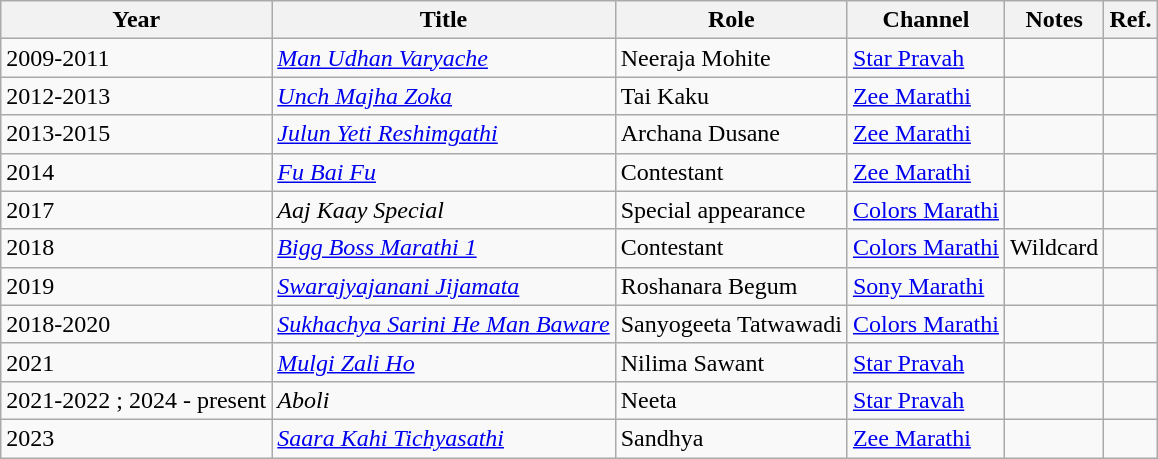<table class="wikitable sortable">
<tr>
<th>Year</th>
<th>Title</th>
<th>Role</th>
<th>Channel</th>
<th>Notes</th>
<th>Ref.</th>
</tr>
<tr>
<td>2009-2011</td>
<td><em><a href='#'>Man Udhan Varyache</a></em></td>
<td>Neeraja Mohite</td>
<td><a href='#'>Star Pravah</a></td>
<td></td>
<td></td>
</tr>
<tr>
<td>2012-2013</td>
<td><em><a href='#'>Unch Majha Zoka</a></em></td>
<td>Tai Kaku</td>
<td><a href='#'>Zee Marathi</a></td>
<td></td>
<td></td>
</tr>
<tr>
<td>2013-2015</td>
<td><em><a href='#'>Julun Yeti Reshimgathi</a></em></td>
<td>Archana Dusane</td>
<td><a href='#'>Zee Marathi</a></td>
<td></td>
<td></td>
</tr>
<tr>
<td>2014</td>
<td><em><a href='#'>Fu Bai Fu</a></em></td>
<td>Contestant</td>
<td><a href='#'>Zee Marathi</a></td>
<td></td>
<td></td>
</tr>
<tr>
<td>2017</td>
<td><em>Aaj Kaay Special</em></td>
<td>Special appearance</td>
<td><a href='#'>Colors Marathi</a></td>
<td></td>
<td></td>
</tr>
<tr>
<td>2018</td>
<td><em><a href='#'>Bigg Boss Marathi 1</a></em></td>
<td>Contestant</td>
<td><a href='#'>Colors Marathi</a></td>
<td>Wildcard</td>
<td></td>
</tr>
<tr>
<td>2019</td>
<td><em><a href='#'>Swarajyajanani Jijamata</a></em></td>
<td>Roshanara Begum</td>
<td><a href='#'>Sony Marathi</a></td>
<td></td>
<td></td>
</tr>
<tr>
<td>2018-2020</td>
<td><em><a href='#'>Sukhachya Sarini He Man Baware</a></em></td>
<td>Sanyogeeta Tatwawadi</td>
<td><a href='#'>Colors Marathi</a></td>
<td></td>
<td></td>
</tr>
<tr>
<td>2021</td>
<td><em><a href='#'>Mulgi Zali Ho</a></em></td>
<td>Nilima Sawant</td>
<td><a href='#'>Star Pravah</a></td>
<td></td>
<td></td>
</tr>
<tr>
<td>2021-2022 ; 2024 - present</td>
<td><em>Aboli</em></td>
<td>Neeta</td>
<td><a href='#'>Star Pravah</a></td>
<td></td>
<td></td>
</tr>
<tr>
<td>2023</td>
<td><em><a href='#'>Saara Kahi Tichyasathi</a></em></td>
<td>Sandhya</td>
<td><a href='#'>Zee Marathi</a></td>
<td></td>
<td></td>
</tr>
</table>
